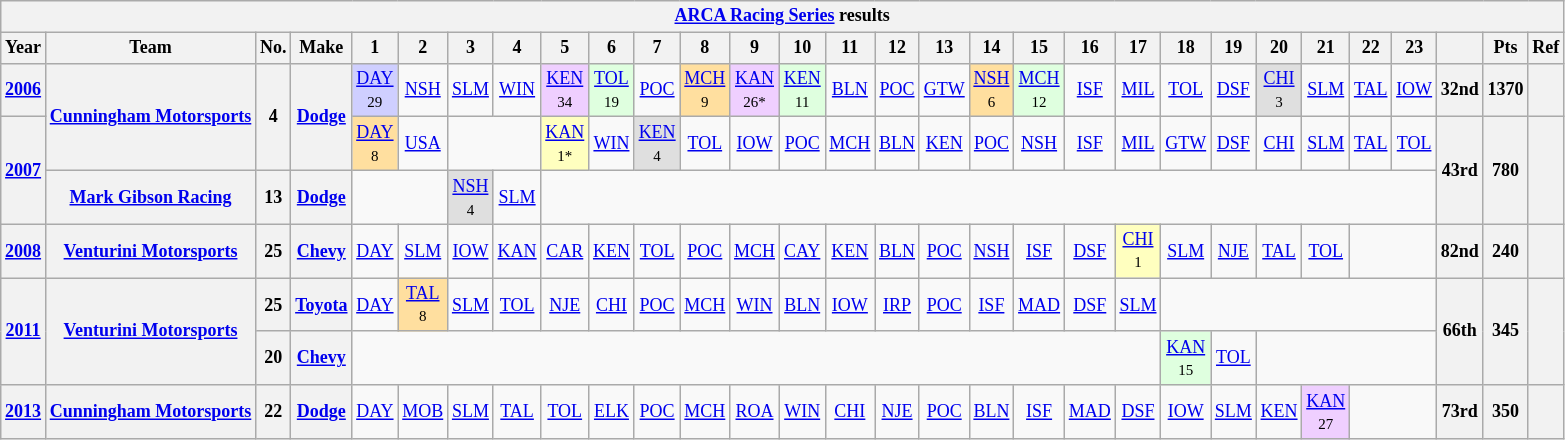<table class="wikitable" style="text-align:center; font-size:75%">
<tr>
<th colspan=45><a href='#'>ARCA Racing Series</a> results</th>
</tr>
<tr>
<th>Year</th>
<th>Team</th>
<th>No.</th>
<th>Make</th>
<th>1</th>
<th>2</th>
<th>3</th>
<th>4</th>
<th>5</th>
<th>6</th>
<th>7</th>
<th>8</th>
<th>9</th>
<th>10</th>
<th>11</th>
<th>12</th>
<th>13</th>
<th>14</th>
<th>15</th>
<th>16</th>
<th>17</th>
<th>18</th>
<th>19</th>
<th>20</th>
<th>21</th>
<th>22</th>
<th>23</th>
<th></th>
<th>Pts</th>
<th>Ref</th>
</tr>
<tr>
<th><a href='#'>2006</a></th>
<th rowspan=2><a href='#'>Cunningham Motorsports</a></th>
<th rowspan=2>4</th>
<th rowspan=2><a href='#'>Dodge</a></th>
<td style="background:#CFCFFF;"><a href='#'>DAY</a><br><small>29</small></td>
<td><a href='#'>NSH</a></td>
<td><a href='#'>SLM</a></td>
<td><a href='#'>WIN</a></td>
<td style="background:#EFCFFF;"><a href='#'>KEN</a><br><small>34</small></td>
<td style="background:#DFFFDF;"><a href='#'>TOL</a><br><small>19</small></td>
<td><a href='#'>POC</a></td>
<td style="background:#FFDF9F;"><a href='#'>MCH</a><br><small>9</small></td>
<td style="background:#EFCFFF;"><a href='#'>KAN</a><br><small>26*</small></td>
<td style="background:#DFFFDF;"><a href='#'>KEN</a><br><small>11</small></td>
<td><a href='#'>BLN</a></td>
<td><a href='#'>POC</a></td>
<td><a href='#'>GTW</a></td>
<td style="background:#FFDF9F;"><a href='#'>NSH</a><br><small>6</small></td>
<td style="background:#DFFFDF;"><a href='#'>MCH</a><br><small>12</small></td>
<td><a href='#'>ISF</a></td>
<td><a href='#'>MIL</a></td>
<td><a href='#'>TOL</a></td>
<td><a href='#'>DSF</a></td>
<td style="background:#DFDFDF;"><a href='#'>CHI</a><br><small>3</small></td>
<td><a href='#'>SLM</a></td>
<td><a href='#'>TAL</a></td>
<td><a href='#'>IOW</a></td>
<th>32nd</th>
<th>1370</th>
<th></th>
</tr>
<tr>
<th rowspan=2><a href='#'>2007</a></th>
<td style="background:#FFDF9F;"><a href='#'>DAY</a><br><small>8</small></td>
<td><a href='#'>USA</a></td>
<td colspan=2></td>
<td style="background:#FFFFBF;"><a href='#'>KAN</a><br><small>1*</small></td>
<td><a href='#'>WIN</a></td>
<td style="background:#DFDFDF;"><a href='#'>KEN</a><br><small>4</small></td>
<td><a href='#'>TOL</a></td>
<td><a href='#'>IOW</a></td>
<td><a href='#'>POC</a></td>
<td><a href='#'>MCH</a></td>
<td><a href='#'>BLN</a></td>
<td><a href='#'>KEN</a></td>
<td><a href='#'>POC</a></td>
<td><a href='#'>NSH</a></td>
<td><a href='#'>ISF</a></td>
<td><a href='#'>MIL</a></td>
<td><a href='#'>GTW</a></td>
<td><a href='#'>DSF</a></td>
<td><a href='#'>CHI</a></td>
<td><a href='#'>SLM</a></td>
<td><a href='#'>TAL</a></td>
<td><a href='#'>TOL</a></td>
<th rowspan=2>43rd</th>
<th rowspan=2>780</th>
<th rowspan=2></th>
</tr>
<tr>
<th><a href='#'>Mark Gibson Racing</a></th>
<th>13</th>
<th><a href='#'>Dodge</a></th>
<td colspan=2></td>
<td style="background:#DFDFDF;"><a href='#'>NSH</a><br><small>4</small></td>
<td><a href='#'>SLM</a></td>
<td colspan=19></td>
</tr>
<tr>
<th><a href='#'>2008</a></th>
<th><a href='#'>Venturini Motorsports</a></th>
<th>25</th>
<th><a href='#'>Chevy</a></th>
<td><a href='#'>DAY</a></td>
<td><a href='#'>SLM</a></td>
<td><a href='#'>IOW</a></td>
<td><a href='#'>KAN</a></td>
<td><a href='#'>CAR</a></td>
<td><a href='#'>KEN</a></td>
<td><a href='#'>TOL</a></td>
<td><a href='#'>POC</a></td>
<td><a href='#'>MCH</a></td>
<td><a href='#'>CAY</a></td>
<td><a href='#'>KEN</a></td>
<td><a href='#'>BLN</a></td>
<td><a href='#'>POC</a></td>
<td><a href='#'>NSH</a></td>
<td><a href='#'>ISF</a></td>
<td><a href='#'>DSF</a></td>
<td style="background:#FFFFBF;"><a href='#'>CHI</a><br><small>1</small></td>
<td><a href='#'>SLM</a></td>
<td><a href='#'>NJE</a></td>
<td><a href='#'>TAL</a></td>
<td><a href='#'>TOL</a></td>
<td colspan=2></td>
<th>82nd</th>
<th>240</th>
<th></th>
</tr>
<tr>
<th rowspan=2><a href='#'>2011</a></th>
<th rowspan=2><a href='#'>Venturini Motorsports</a></th>
<th>25</th>
<th><a href='#'>Toyota</a></th>
<td><a href='#'>DAY</a></td>
<td style="background:#FFDF9F;"><a href='#'>TAL</a><br><small>8</small></td>
<td><a href='#'>SLM</a></td>
<td><a href='#'>TOL</a></td>
<td><a href='#'>NJE</a></td>
<td><a href='#'>CHI</a></td>
<td><a href='#'>POC</a></td>
<td><a href='#'>MCH</a></td>
<td><a href='#'>WIN</a></td>
<td><a href='#'>BLN</a></td>
<td><a href='#'>IOW</a></td>
<td><a href='#'>IRP</a></td>
<td><a href='#'>POC</a></td>
<td><a href='#'>ISF</a></td>
<td><a href='#'>MAD</a></td>
<td><a href='#'>DSF</a></td>
<td><a href='#'>SLM</a></td>
<td colspan=6></td>
<th rowspan=2>66th</th>
<th rowspan=2>345</th>
<th rowspan=2></th>
</tr>
<tr>
<th>20</th>
<th><a href='#'>Chevy</a></th>
<td colspan=17></td>
<td style="background:#DFFFDF;"><a href='#'>KAN</a><br><small>15</small></td>
<td><a href='#'>TOL</a></td>
<td colspan=4></td>
</tr>
<tr>
<th><a href='#'>2013</a></th>
<th><a href='#'>Cunningham Motorsports</a></th>
<th>22</th>
<th><a href='#'>Dodge</a></th>
<td><a href='#'>DAY</a></td>
<td><a href='#'>MOB</a></td>
<td><a href='#'>SLM</a></td>
<td><a href='#'>TAL</a></td>
<td><a href='#'>TOL</a></td>
<td><a href='#'>ELK</a></td>
<td><a href='#'>POC</a></td>
<td><a href='#'>MCH</a></td>
<td><a href='#'>ROA</a></td>
<td><a href='#'>WIN</a></td>
<td><a href='#'>CHI</a></td>
<td><a href='#'>NJE</a></td>
<td><a href='#'>POC</a></td>
<td><a href='#'>BLN</a></td>
<td><a href='#'>ISF</a></td>
<td><a href='#'>MAD</a></td>
<td><a href='#'>DSF</a></td>
<td><a href='#'>IOW</a></td>
<td><a href='#'>SLM</a></td>
<td><a href='#'>KEN</a></td>
<td style="background:#EFCFFF;"><a href='#'>KAN</a><br><small>27</small></td>
<td colspan=2></td>
<th>73rd</th>
<th>350</th>
<th></th>
</tr>
</table>
